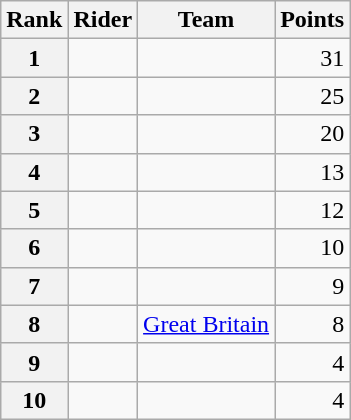<table class="wikitable" margin-bottom:0;">
<tr>
<th scope="col">Rank</th>
<th scope="col">Rider</th>
<th scope="col">Team</th>
<th scope="col">Points</th>
</tr>
<tr>
<th scope="row">1</th>
<td> </td>
<td></td>
<td align="right">31</td>
</tr>
<tr>
<th scope="row">2</th>
<td></td>
<td></td>
<td align="right">25</td>
</tr>
<tr>
<th scope="row">3</th>
<td></td>
<td></td>
<td align="right">20</td>
</tr>
<tr>
<th scope="row">4</th>
<td></td>
<td></td>
<td align="right">13</td>
</tr>
<tr>
<th scope="row">5</th>
<td></td>
<td></td>
<td align="right">12</td>
</tr>
<tr>
<th scope="row">6</th>
<td></td>
<td></td>
<td align="right">10</td>
</tr>
<tr>
<th scope="row">7</th>
<td></td>
<td></td>
<td align="right">9</td>
</tr>
<tr>
<th scope="row">8</th>
<td></td>
<td><a href='#'>Great Britain</a></td>
<td align="right">8</td>
</tr>
<tr>
<th scope="row">9</th>
<td></td>
<td></td>
<td align="right">4</td>
</tr>
<tr>
<th scope="row">10</th>
<td></td>
<td></td>
<td align="right">4</td>
</tr>
</table>
